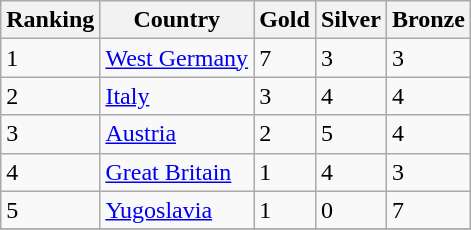<table class="wikitable">
<tr>
<th>Ranking</th>
<th>Country</th>
<th>Gold </th>
<th>Silver </th>
<th>Bronze </th>
</tr>
<tr>
<td>1</td>
<td> <a href='#'>West Germany</a></td>
<td>7</td>
<td>3</td>
<td>3</td>
</tr>
<tr>
<td>2</td>
<td> <a href='#'>Italy</a></td>
<td>3</td>
<td>4</td>
<td>4</td>
</tr>
<tr>
<td>3</td>
<td> <a href='#'>Austria</a></td>
<td>2</td>
<td>5</td>
<td>4</td>
</tr>
<tr>
<td>4</td>
<td> <a href='#'>Great Britain</a></td>
<td>1</td>
<td>4</td>
<td>3</td>
</tr>
<tr>
<td>5</td>
<td> <a href='#'>Yugoslavia</a></td>
<td>1</td>
<td>0</td>
<td>7</td>
</tr>
<tr>
</tr>
</table>
